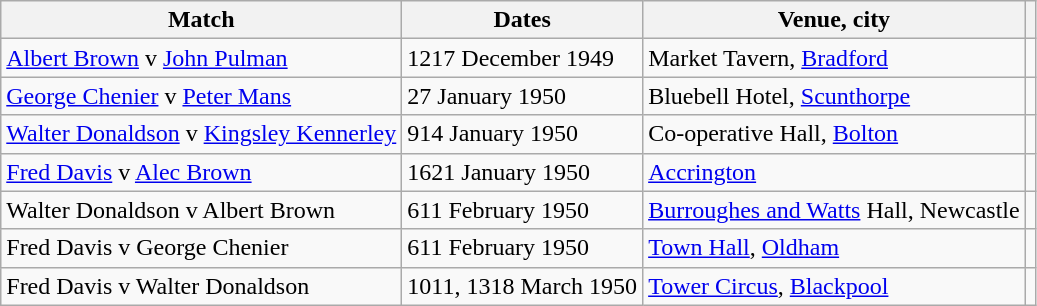<table class="wikitable">
<tr>
<th scope="col">Match</th>
<th scope="col">Dates</th>
<th scope="col">Venue, city</th>
<th scope=col></th>
</tr>
<tr>
<td><a href='#'>Albert Brown</a> v <a href='#'>John Pulman</a></td>
<td>1217 December 1949</td>
<td>Market Tavern, <a href='#'>Bradford</a></td>
<td></td>
</tr>
<tr>
<td><a href='#'>George Chenier</a> v <a href='#'>Peter Mans</a></td>
<td>27 January 1950</td>
<td>Bluebell Hotel, <a href='#'>Scunthorpe</a></td>
<td></td>
</tr>
<tr>
<td><a href='#'>Walter Donaldson</a> v <a href='#'>Kingsley Kennerley</a></td>
<td>914 January 1950</td>
<td>Co-operative Hall, <a href='#'>Bolton</a></td>
<td></td>
</tr>
<tr>
<td><a href='#'>Fred Davis</a> v <a href='#'>Alec Brown</a></td>
<td>1621 January 1950</td>
<td><a href='#'>Accrington</a></td>
<td></td>
</tr>
<tr>
<td>Walter Donaldson v Albert Brown</td>
<td>611 February 1950</td>
<td><a href='#'>Burroughes and Watts</a> Hall, Newcastle</td>
<td></td>
</tr>
<tr>
<td>Fred Davis v George Chenier</td>
<td>611 February 1950</td>
<td><a href='#'>Town Hall</a>, <a href='#'>Oldham</a></td>
<td></td>
</tr>
<tr>
<td>Fred Davis v Walter Donaldson</td>
<td>1011, 1318 March 1950</td>
<td><a href='#'>Tower Circus</a>, <a href='#'>Blackpool</a></td>
<td></td>
</tr>
</table>
